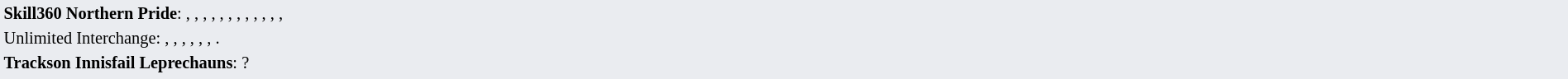<table style="background:#eaecf0; font-size:85%; width:100%;">
<tr>
<td><strong>Skill360 Northern Pride</strong>: , , , , , , , , , , , , </td>
</tr>
<tr>
<td>Unlimited Interchange: , , , , , , .</td>
</tr>
<tr>
<td><strong>Trackson Innisfail Leprechauns</strong>: ?</td>
</tr>
<tr>
</tr>
</table>
